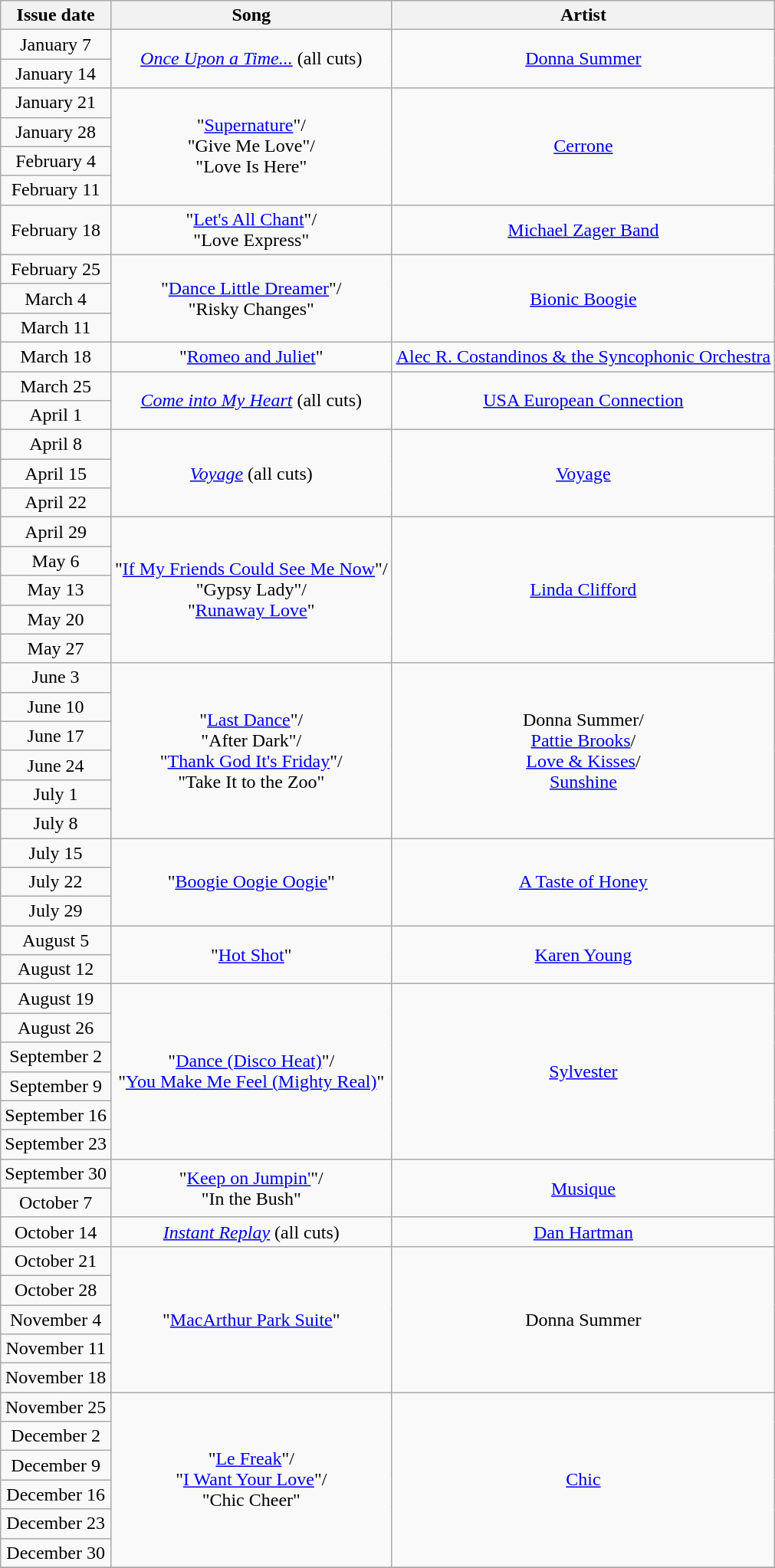<table class="wikitable" style="text-align: center;">
<tr>
<th>Issue date</th>
<th>Song</th>
<th>Artist</th>
</tr>
<tr>
<td>January 7</td>
<td rowspan="2"><em><a href='#'>Once Upon a Time...</a></em> (all cuts)</td>
<td rowspan="2"><a href='#'>Donna Summer</a></td>
</tr>
<tr>
<td>January 14</td>
</tr>
<tr>
<td>January 21</td>
<td rowspan="4">"<a href='#'>Supernature</a>"/<br>"Give Me Love"/<br>"Love Is Here"</td>
<td rowspan="4"><a href='#'>Cerrone</a></td>
</tr>
<tr>
<td>January 28</td>
</tr>
<tr>
<td>February 4</td>
</tr>
<tr>
<td>February 11</td>
</tr>
<tr>
<td>February 18</td>
<td>"<a href='#'>Let's All Chant</a>"/<br>"Love Express"</td>
<td><a href='#'>Michael Zager Band</a></td>
</tr>
<tr>
<td>February 25</td>
<td rowspan="3">"<a href='#'>Dance Little Dreamer</a>"/<br>"Risky Changes"</td>
<td rowspan="3"><a href='#'>Bionic Boogie</a></td>
</tr>
<tr>
<td>March 4</td>
</tr>
<tr>
<td>March 11</td>
</tr>
<tr>
<td>March 18</td>
<td>"<a href='#'>Romeo and Juliet</a>"</td>
<td><a href='#'>Alec R. Costandinos & the Syncophonic Orchestra</a></td>
</tr>
<tr>
<td>March 25</td>
<td rowspan="2"><em><a href='#'>Come into My Heart</a></em> (all cuts)</td>
<td rowspan="2"><a href='#'>USA European Connection</a></td>
</tr>
<tr>
<td>April 1</td>
</tr>
<tr>
<td>April 8</td>
<td rowspan="3"><em><a href='#'>Voyage</a></em> (all cuts)</td>
<td rowspan="3"><a href='#'>Voyage</a></td>
</tr>
<tr>
<td>April 15</td>
</tr>
<tr>
<td>April 22</td>
</tr>
<tr>
<td>April 29</td>
<td rowspan="5">"<a href='#'>If My Friends Could See Me Now</a>"/<br>"Gypsy Lady"/<br>"<a href='#'>Runaway Love</a>"</td>
<td rowspan="5"><a href='#'>Linda Clifford</a></td>
</tr>
<tr>
<td>May 6</td>
</tr>
<tr>
<td>May 13</td>
</tr>
<tr>
<td>May 20</td>
</tr>
<tr>
<td>May 27</td>
</tr>
<tr>
<td>June 3</td>
<td rowspan="6">"<a href='#'>Last Dance</a>"/<br>"After Dark"/<br>"<a href='#'>Thank God It's Friday</a>"/<br>"Take It to the Zoo"</td>
<td rowspan="6">Donna Summer/<br><a href='#'>Pattie Brooks</a>/<br><a href='#'>Love & Kisses</a>/<br><a href='#'>Sunshine</a></td>
</tr>
<tr>
<td>June 10</td>
</tr>
<tr>
<td>June 17</td>
</tr>
<tr>
<td>June 24</td>
</tr>
<tr>
<td>July 1</td>
</tr>
<tr>
<td>July 8</td>
</tr>
<tr>
<td>July 15</td>
<td rowspan="3">"<a href='#'>Boogie Oogie Oogie</a>"</td>
<td rowspan="3"><a href='#'>A Taste of Honey</a></td>
</tr>
<tr>
<td>July 22</td>
</tr>
<tr>
<td>July 29</td>
</tr>
<tr>
<td>August 5</td>
<td rowspan="2">"<a href='#'>Hot Shot</a>"</td>
<td rowspan="2"><a href='#'>Karen Young</a></td>
</tr>
<tr>
<td>August 12</td>
</tr>
<tr>
<td>August 19</td>
<td rowspan="6">"<a href='#'>Dance (Disco Heat)</a>"/<br>"<a href='#'>You Make Me Feel (Mighty Real)</a>"</td>
<td rowspan="6"><a href='#'>Sylvester</a></td>
</tr>
<tr>
<td>August 26</td>
</tr>
<tr>
<td>September 2</td>
</tr>
<tr>
<td>September 9</td>
</tr>
<tr>
<td>September 16</td>
</tr>
<tr>
<td>September 23</td>
</tr>
<tr>
<td>September 30</td>
<td rowspan="2">"<a href='#'>Keep on Jumpin'</a>"/<br>"In the Bush"</td>
<td rowspan="2"><a href='#'>Musique</a></td>
</tr>
<tr>
<td>October 7</td>
</tr>
<tr>
<td>October 14</td>
<td><em><a href='#'>Instant Replay</a></em> (all cuts)</td>
<td><a href='#'>Dan Hartman</a></td>
</tr>
<tr>
<td>October 21</td>
<td rowspan="5">"<a href='#'>MacArthur Park Suite</a>"</td>
<td rowspan="5">Donna Summer</td>
</tr>
<tr>
<td>October 28</td>
</tr>
<tr>
<td>November 4</td>
</tr>
<tr>
<td>November 11</td>
</tr>
<tr>
<td>November 18</td>
</tr>
<tr>
<td>November 25</td>
<td rowspan="6">"<a href='#'>Le Freak</a>"/<br>"<a href='#'>I Want Your Love</a>"/<br>"Chic Cheer"</td>
<td rowspan="6"><a href='#'>Chic</a></td>
</tr>
<tr>
<td>December 2</td>
</tr>
<tr>
<td>December 9</td>
</tr>
<tr>
<td>December 16</td>
</tr>
<tr>
<td>December 23</td>
</tr>
<tr>
<td>December 30</td>
</tr>
<tr>
</tr>
</table>
